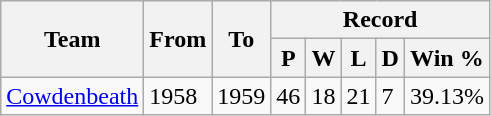<table class="wikitable">
<tr>
<th rowspan="2">Team</th>
<th rowspan="2">From</th>
<th rowspan="2">To</th>
<th colspan="5">Record</th>
</tr>
<tr>
<th>P</th>
<th>W</th>
<th>L</th>
<th>D</th>
<th>Win %</th>
</tr>
<tr>
<td><a href='#'>Cowdenbeath</a></td>
<td>1958</td>
<td>1959</td>
<td>46</td>
<td>18</td>
<td>21</td>
<td>7</td>
<td>39.13%</td>
</tr>
</table>
